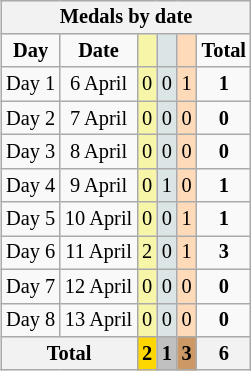<table class=wikitable style="font-size:85%; text-align:center; float:right;">
<tr bgcolor=efefef>
<th colspan=7>Medals by date</th>
</tr>
<tr style="text-align:center">
<td><strong>Day</strong></td>
<td><strong>Date</strong></td>
<td bgcolor=#f7f6a8></td>
<td bgcolor=#dce5e5></td>
<td bgcolor=#ffdab9></td>
<td><strong>Total</strong></td>
</tr>
<tr style="text-align:center">
<td>Day 1</td>
<td>6 April</td>
<td bgcolor=F7F6A8>0</td>
<td bgcolor=DCE5E5>0</td>
<td bgcolor=FFDAB9>1</td>
<td><strong>1</strong></td>
</tr>
<tr style="text-align:center">
<td>Day 2</td>
<td>7 April</td>
<td bgcolor=F7F6A8>0</td>
<td bgcolor=DCE5E5>0</td>
<td bgcolor=FFDAB9>0</td>
<td><strong>0</strong></td>
</tr>
<tr style="text-align:center">
<td>Day 3</td>
<td>8 April</td>
<td bgcolor=F7F6A8>0</td>
<td bgcolor=DCE5E5>0</td>
<td bgcolor=FFDAB9>0</td>
<td><strong>0</strong></td>
</tr>
<tr style="text-align:center">
<td>Day 4</td>
<td>9 April</td>
<td bgcolor=F7F6A8>0</td>
<td bgcolor=DCE5E5>1</td>
<td bgcolor=FFDAB9>0</td>
<td><strong>1</strong></td>
</tr>
<tr style="text-align:center">
<td>Day 5</td>
<td>10 April</td>
<td bgcolor=F7F6A8>0</td>
<td bgcolor=DCE5E5>0</td>
<td bgcolor=FFDAB9>1</td>
<td><strong>1</strong></td>
</tr>
<tr style="text-align:center">
<td>Day 6</td>
<td>11 April</td>
<td bgcolor=F7F6A8>2</td>
<td bgcolor=DCE5E5>0</td>
<td bgcolor=FFDAB9>1</td>
<td><strong>3</strong></td>
</tr>
<tr style="text-align:center">
<td>Day 7</td>
<td>12 April</td>
<td bgcolor=F7F6A8>0</td>
<td bgcolor=DCE5E5>0</td>
<td bgcolor=FFDAB9>0</td>
<td><strong>0</strong></td>
</tr>
<tr style="text-align:center">
<td>Day 8</td>
<td>13 April</td>
<td bgcolor=F7F6A8>0</td>
<td bgcolor=DCE5E5>0</td>
<td bgcolor=FFDAB9>0</td>
<td><strong>0</strong></td>
</tr>
<tr>
<th colspan=2>Total</th>
<th style="background:gold">2</th>
<th style="background:silver">1</th>
<th style="background:#c96">3</th>
<th>6</th>
</tr>
</table>
